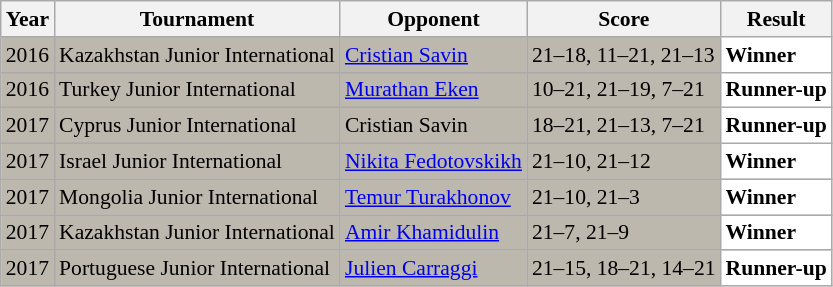<table class="sortable wikitable" style="font-size: 90%;">
<tr>
<th>Year</th>
<th>Tournament</th>
<th>Opponent</th>
<th>Score</th>
<th>Result</th>
</tr>
<tr style="background:#BDB8AD">
<td align="center">2016</td>
<td align="left">Kazakhstan Junior International</td>
<td align="left"> <a href='#'>Cristian Savin</a></td>
<td align="left">21–18, 11–21, 21–13</td>
<td style="text-align:left; background:white"> <strong>Winner</strong></td>
</tr>
<tr style="background:#BDB8AD">
<td align="center">2016</td>
<td align="left">Turkey Junior International</td>
<td align="left"> <a href='#'>Murathan Eken</a></td>
<td align="left">10–21, 21–19, 7–21</td>
<td style="text-align:left; background:white"> <strong>Runner-up</strong></td>
</tr>
<tr style="background:#BDB8AD">
<td align="center">2017</td>
<td align="left">Cyprus Junior International</td>
<td align="left"> Cristian Savin</td>
<td align="left">18–21, 21–13, 7–21</td>
<td style="text-align:left; background:white"> <strong>Runner-up</strong></td>
</tr>
<tr style="background:#BDB8AD">
<td align="center">2017</td>
<td align="left">Israel Junior International</td>
<td align="left"> <a href='#'>Nikita Fedotovskikh</a></td>
<td align="left">21–10, 21–12</td>
<td style="text-align:left; background:white"> <strong>Winner</strong></td>
</tr>
<tr style="background:#BDB8AD">
<td align="center">2017</td>
<td align="left">Mongolia Junior International</td>
<td align="left"> <a href='#'>Temur Turakhonov</a></td>
<td align="left">21–10, 21–3</td>
<td style="text-align:left; background:white"> <strong>Winner</strong></td>
</tr>
<tr style="background:#BDB8AD">
<td align="center">2017</td>
<td align="left">Kazakhstan Junior International</td>
<td align="left"> <a href='#'>Amir Khamidulin</a></td>
<td align="left">21–7, 21–9</td>
<td style="text-align:left; background:white"> <strong>Winner</strong></td>
</tr>
<tr style="background:#BDB8AD">
<td align="center">2017</td>
<td align="left">Portuguese Junior International</td>
<td align="left"> <a href='#'>Julien Carraggi</a></td>
<td align="left">21–15, 18–21, 14–21</td>
<td style="text-align:left; background:white"> <strong>Runner-up</strong></td>
</tr>
</table>
